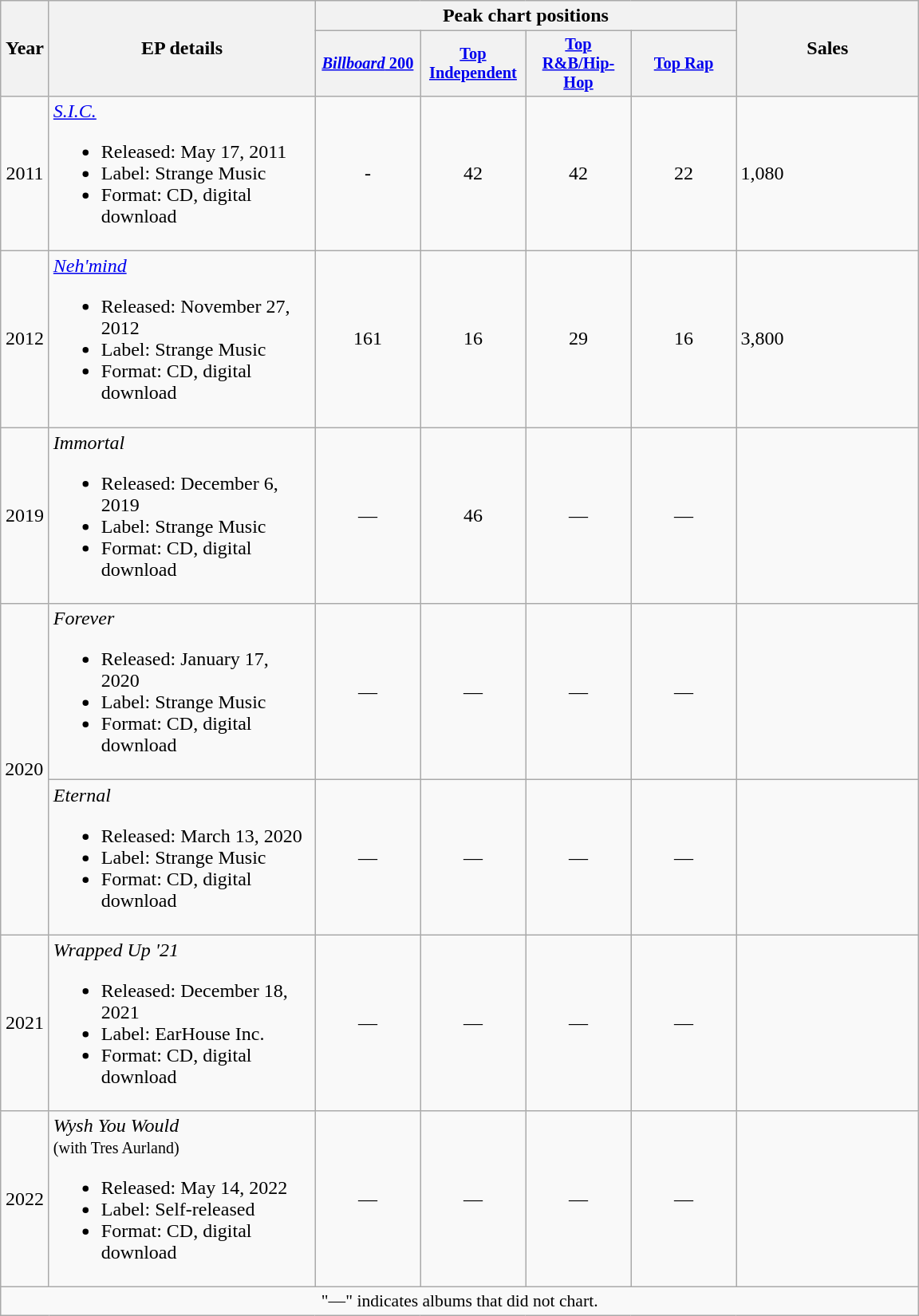<table class="wikitable">
<tr>
<th rowspan="2" width="33">Year</th>
<th rowspan="2" width="215">EP details</th>
<th colspan="4">Peak chart positions</th>
<th rowspan="2" width="145">Sales</th>
</tr>
<tr>
<th style="width:6em;font-size:85%"><a href='#'><em>Billboard</em> 200</a></th>
<th style="width:6em;font-size:85%"><a href='#'>Top Independent</a></th>
<th style="width:6em;font-size:85%"><a href='#'>Top R&B/Hip-Hop</a></th>
<th style="width:6em;font-size:85%"><a href='#'>Top Rap</a></th>
</tr>
<tr>
<td align="center">2011</td>
<td><em><a href='#'>S.I.C.</a></em><br><ul><li>Released:  May 17, 2011</li><li>Label: Strange Music</li><li>Format: CD, digital download</li></ul></td>
<td align="center">-</td>
<td align="center">42</td>
<td align="center">42</td>
<td align="center">22</td>
<td>1,080</td>
</tr>
<tr>
<td align="center">2012</td>
<td><em><a href='#'>Neh'mind</a></em><br><ul><li>Released: November 27, 2012</li><li>Label: Strange Music</li><li>Format: CD, digital download</li></ul></td>
<td align="center">161</td>
<td align="center">16</td>
<td align="center">29</td>
<td align="center">16</td>
<td>3,800</td>
</tr>
<tr>
<td align="center">2019</td>
<td><em>Immortal</em><br><ul><li>Released: December 6, 2019</li><li>Label: Strange Music</li><li>Format: CD, digital download</li></ul></td>
<td align="center">—</td>
<td align="center">46</td>
<td align="center">—</td>
<td align="center">—</td>
<td></td>
</tr>
<tr>
<td rowspan="2">2020</td>
<td><em>Forever</em><br><ul><li>Released: January 17, 2020</li><li>Label: Strange Music</li><li>Format: CD, digital download</li></ul></td>
<td align="center">—</td>
<td align="center">—</td>
<td align="center">—</td>
<td align="center">—</td>
<td></td>
</tr>
<tr>
<td><em>Eternal</em><br><ul><li>Released: March 13, 2020</li><li>Label: Strange Music</li><li>Format: CD, digital download</li></ul></td>
<td align="center">—</td>
<td align="center">—</td>
<td align="center">—</td>
<td align="center">—</td>
<td></td>
</tr>
<tr>
<td align="center">2021</td>
<td><em>Wrapped Up '21</em><br><ul><li>Released: December 18, 2021</li><li>Label: EarHouse Inc.</li><li>Format: CD, digital download</li></ul></td>
<td align="center">—</td>
<td align="center">—</td>
<td align="center">—</td>
<td align="center">—</td>
<td></td>
</tr>
<tr>
<td align="center">2022</td>
<td><em>Wysh You Would</em><br><small>(with Tres Aurland)</small><br><ul><li>Released: May 14, 2022</li><li>Label: Self-released</li><li>Format: CD, digital download</li></ul></td>
<td align="center">—</td>
<td align="center">—</td>
<td align="center">—</td>
<td align="center">—</td>
<td></td>
</tr>
<tr>
<td colspan="7"  align="center" style="font-size:90%">"—" indicates albums that did not chart.</td>
</tr>
</table>
